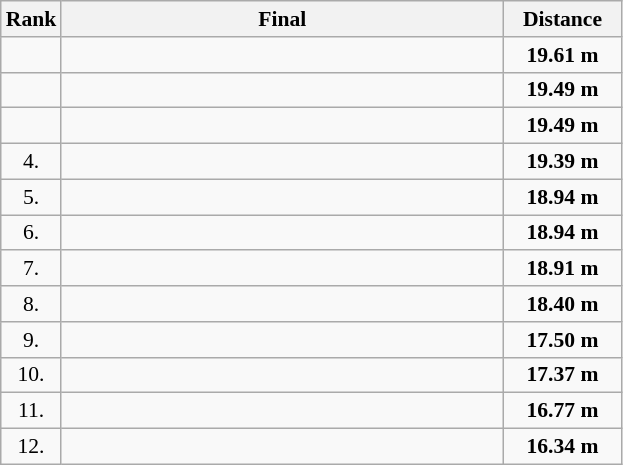<table class="wikitable" style="border-collapse: collapse; font-size: 90%;">
<tr>
<th>Rank</th>
<th style="width: 20em">Final</th>
<th style="width: 5em">Distance</th>
</tr>
<tr>
<td align="center"></td>
<td></td>
<td align="center"><strong>19.61 m</strong></td>
</tr>
<tr>
<td align="center"></td>
<td></td>
<td align="center"><strong>19.49 m</strong></td>
</tr>
<tr>
<td align="center"></td>
<td></td>
<td align="center"><strong>19.49 m</strong></td>
</tr>
<tr>
<td align="center">4.</td>
<td></td>
<td align="center"><strong>19.39 m</strong></td>
</tr>
<tr>
<td align="center">5.</td>
<td></td>
<td align="center"><strong>18.94 m</strong></td>
</tr>
<tr>
<td align="center">6.</td>
<td></td>
<td align="center"><strong>18.94 m</strong></td>
</tr>
<tr>
<td align="center">7.</td>
<td></td>
<td align="center"><strong>18.91 m</strong></td>
</tr>
<tr>
<td align="center">8.</td>
<td></td>
<td align="center"><strong>18.40 m</strong></td>
</tr>
<tr>
<td align="center">9.</td>
<td></td>
<td align="center"><strong>17.50 m</strong></td>
</tr>
<tr>
<td align="center">10.</td>
<td></td>
<td align="center"><strong>17.37 m</strong></td>
</tr>
<tr>
<td align="center">11.</td>
<td></td>
<td align="center"><strong>16.77 m</strong></td>
</tr>
<tr>
<td align="center">12.</td>
<td></td>
<td align="center"><strong>16.34 m</strong></td>
</tr>
</table>
